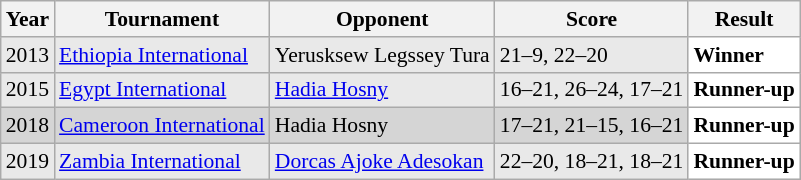<table class="sortable wikitable" style="font-size: 90%">
<tr>
<th>Year</th>
<th>Tournament</th>
<th>Opponent</th>
<th>Score</th>
<th>Result</th>
</tr>
<tr style="background:#E9E9E9">
<td align="center">2013</td>
<td align="left"><a href='#'>Ethiopia International</a></td>
<td align="left"> Yerusksew Legssey Tura</td>
<td align="left">21–9, 22–20</td>
<td style="text-align:left; background:white"> <strong>Winner</strong></td>
</tr>
<tr style="background:#E9E9E9">
<td align="center">2015</td>
<td align="left"><a href='#'>Egypt International</a></td>
<td align="left"> <a href='#'>Hadia Hosny</a></td>
<td align="left">16–21, 26–24, 17–21</td>
<td style="text-align:left; background:white"> <strong>Runner-up</strong></td>
</tr>
<tr style="background:#D5D5D5">
<td align="center">2018</td>
<td align="left"><a href='#'>Cameroon International</a></td>
<td align="left"> Hadia Hosny</td>
<td align="left">17–21, 21–15, 16–21</td>
<td style="text-align:left; background:white"> <strong>Runner-up</strong></td>
</tr>
<tr style="background:#E9E9E9">
<td align="center">2019</td>
<td align="left"><a href='#'>Zambia International</a></td>
<td align="left"> <a href='#'>Dorcas Ajoke Adesokan</a></td>
<td align="left">22–20, 18–21, 18–21</td>
<td style="text-align:left; background:white"> <strong>Runner-up</strong></td>
</tr>
</table>
